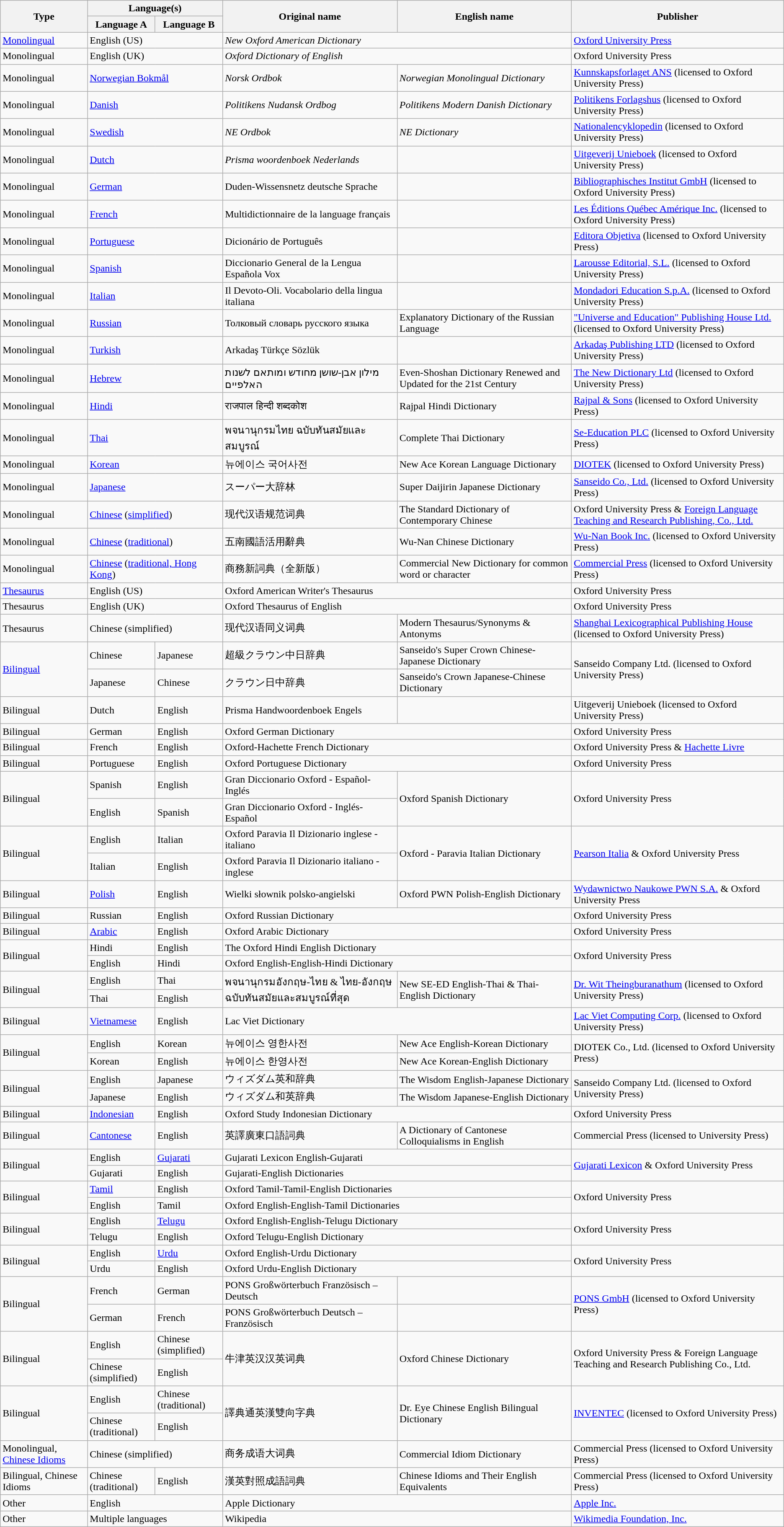<table class="wikitable">
<tr>
<th rowspan="2">Type</th>
<th colspan="2">Language(s)</th>
<th rowspan="2">Original name</th>
<th rowspan="2">English name</th>
<th rowspan="2">Publisher</th>
</tr>
<tr>
<th>Language A</th>
<th>Language B</th>
</tr>
<tr>
<td><a href='#'>Monolingual</a></td>
<td colspan="2">English (US)</td>
<td colspan="2"><em>New Oxford American Dictionary</em></td>
<td><a href='#'>Oxford University Press</a></td>
</tr>
<tr>
<td>Monolingual</td>
<td colspan="2">English (UK)</td>
<td colspan="2"><em>Oxford Dictionary of English</em></td>
<td>Oxford University Press</td>
</tr>
<tr>
<td>Monolingual</td>
<td colspan="2"><a href='#'>Norwegian Bokmål</a></td>
<td><em>Norsk Ordbok</em></td>
<td><em>Norwegian Monolingual Dictionary</em></td>
<td><a href='#'>Kunnskapsforlaget ANS</a> (licensed to Oxford University Press)</td>
</tr>
<tr>
<td>Monolingual</td>
<td colspan="2"><a href='#'>Danish</a></td>
<td><em>Politikens Nudansk Ordbog</em></td>
<td><em>Politikens Modern Danish Dictionary</em></td>
<td><a href='#'>Politikens Forlagshus</a> (licensed to Oxford University Press)</td>
</tr>
<tr>
<td>Monolingual</td>
<td colspan="2"><a href='#'>Swedish</a></td>
<td><em>NE Ordbok</em></td>
<td><em>NE Dictionary</em></td>
<td><a href='#'>Nationalencyklopedin</a> (licensed to Oxford University Press)</td>
</tr>
<tr>
<td>Monolingual</td>
<td colspan="2"><a href='#'>Dutch</a></td>
<td><em>Prisma woordenboek Nederlands</em></td>
<td></td>
<td><a href='#'>Uitgeverij Unieboek</a> (licensed to Oxford University Press)</td>
</tr>
<tr>
<td>Monolingual</td>
<td colspan="2"><a href='#'>German</a></td>
<td>Duden-Wissensnetz deutsche Sprache</td>
<td></td>
<td><a href='#'>Bibliographisches Institut GmbH</a> (licensed to Oxford University Press)</td>
</tr>
<tr>
<td>Monolingual</td>
<td colspan="2"><a href='#'>French</a></td>
<td>Multidictionnaire de la language français</td>
<td></td>
<td><a href='#'>Les Éditions Québec Amérique Inc.</a> (licensed to Oxford University Press)</td>
</tr>
<tr>
<td>Monolingual</td>
<td colspan="2"><a href='#'>Portuguese</a></td>
<td>Dicionário de Português</td>
<td></td>
<td><a href='#'>Editora Objetiva</a> (licensed to Oxford University Press)</td>
</tr>
<tr>
<td>Monolingual</td>
<td colspan="2"><a href='#'>Spanish</a></td>
<td>Diccionario General de la Lengua Española Vox</td>
<td></td>
<td><a href='#'>Larousse Editorial, S.L.</a> (licensed to Oxford University Press)</td>
</tr>
<tr>
<td>Monolingual</td>
<td colspan="2"><a href='#'>Italian</a></td>
<td>Il Devoto-Oli. Vocabolario della lingua italiana</td>
<td></td>
<td><a href='#'>Mondadori Education S.p.A.</a> (licensed to Oxford University Press)</td>
</tr>
<tr>
<td>Monolingual</td>
<td colspan="2"><a href='#'>Russian</a></td>
<td>Толковый словарь русского языка</td>
<td>Explanatory Dictionary of the Russian Language</td>
<td><a href='#'>"Universe and Education" Publishing House Ltd.</a> (licensed to Oxford University Press)</td>
</tr>
<tr>
<td>Monolingual</td>
<td colspan="2"><a href='#'>Turkish</a></td>
<td>Arkadaş Türkçe Sözlük</td>
<td></td>
<td><a href='#'>Arkadaş Publishing LTD</a> (licensed to Oxford University Press)</td>
</tr>
<tr>
<td>Monolingual</td>
<td colspan="2"><a href='#'>Hebrew</a></td>
<td>מילון אבן-שושן מחודש ומותאם לשנות האלפיים</td>
<td>Even-Shoshan Dictionary Renewed and Updated for the 21st Century</td>
<td><a href='#'>The New Dictionary Ltd</a> (licensed to Oxford University Press)</td>
</tr>
<tr>
<td>Monolingual</td>
<td colspan="2"><a href='#'>Hindi</a></td>
<td>राजपाल हिन्दी शब्दकोश</td>
<td>Rajpal Hindi Dictionary</td>
<td><a href='#'>Rajpal & Sons</a> (licensed to Oxford University Press)</td>
</tr>
<tr>
<td>Monolingual</td>
<td colspan="2"><a href='#'>Thai</a></td>
<td>พจนานุกรมไทย ฉบับทันสมัยและสมบูรณ์</td>
<td>Complete Thai Dictionary</td>
<td><a href='#'>Se-Education PLC</a> (licensed to Oxford University Press)</td>
</tr>
<tr>
<td>Monolingual</td>
<td colspan="2"><a href='#'>Korean</a></td>
<td>뉴에이스 국어사전</td>
<td>New Ace Korean Language Dictionary</td>
<td><a href='#'>DIOTEK</a> (licensed to Oxford University Press)</td>
</tr>
<tr>
<td>Monolingual</td>
<td colspan="2"><a href='#'>Japanese</a></td>
<td>スーパー大辞林</td>
<td>Super Daijirin Japanese Dictionary</td>
<td><a href='#'>Sanseido Co., Ltd.</a> (licensed to Oxford University Press)</td>
</tr>
<tr>
<td>Monolingual</td>
<td colspan="2"><a href='#'>Chinese</a> (<a href='#'>simplified</a>)</td>
<td>现代汉语规范词典</td>
<td>The Standard Dictionary of Contemporary Chinese</td>
<td>Oxford University Press & <a href='#'>Foreign Language Teaching and Research Publishing, Co., Ltd.</a></td>
</tr>
<tr>
<td>Monolingual</td>
<td colspan="2"><a href='#'>Chinese</a> (<a href='#'>traditional</a>)</td>
<td>五南國語活用辭典</td>
<td>Wu-Nan Chinese Dictionary</td>
<td><a href='#'>Wu-Nan Book Inc.</a> (licensed to Oxford University Press)</td>
</tr>
<tr>
<td>Monolingual</td>
<td colspan="2"><a href='#'>Chinese</a> (<a href='#'>traditional, Hong Kong</a>)</td>
<td>商務新詞典（全新版）</td>
<td>Commercial New Dictionary for common word or character</td>
<td><a href='#'>Commercial Press</a> (licensed to Oxford University Press)</td>
</tr>
<tr>
<td><a href='#'>Thesaurus</a></td>
<td colspan="2">English (US)</td>
<td colspan="2">Oxford American Writer's Thesaurus</td>
<td>Oxford University Press</td>
</tr>
<tr>
<td>Thesaurus</td>
<td colspan="2">English (UK)</td>
<td colspan="2">Oxford Thesaurus of English</td>
<td>Oxford University Press</td>
</tr>
<tr>
<td>Thesaurus</td>
<td colspan="2">Chinese (simplified)</td>
<td>现代汉语同义词典</td>
<td>Modern Thesaurus/Synonyms & Antonyms</td>
<td><a href='#'>Shanghai Lexicographical Publishing House</a> (licensed to Oxford University Press)</td>
</tr>
<tr>
<td rowspan="2"><a href='#'>Bilingual</a></td>
<td>Chinese</td>
<td>Japanese</td>
<td>超級クラウン中日辞典</td>
<td>Sanseido's Super Crown Chinese-Japanese Dictionary</td>
<td rowspan="2">Sanseido Company Ltd. (licensed to Oxford University Press)</td>
</tr>
<tr>
<td>Japanese</td>
<td>Chinese</td>
<td>クラウン日中辞典</td>
<td>Sanseido's Crown Japanese-Chinese Dictionary</td>
</tr>
<tr>
<td>Bilingual</td>
<td>Dutch</td>
<td>English</td>
<td>Prisma Handwoordenboek Engels</td>
<td></td>
<td>Uitgeverij Unieboek (licensed to Oxford University Press)</td>
</tr>
<tr>
<td>Bilingual</td>
<td>German</td>
<td>English</td>
<td colspan="2">Oxford German Dictionary</td>
<td>Oxford University Press</td>
</tr>
<tr>
<td>Bilingual</td>
<td>French</td>
<td>English</td>
<td colspan="2">Oxford-Hachette French Dictionary</td>
<td>Oxford University Press & <a href='#'>Hachette Livre</a></td>
</tr>
<tr>
<td>Bilingual</td>
<td>Portuguese</td>
<td>English</td>
<td colspan="2">Oxford Portuguese Dictionary</td>
<td>Oxford University Press</td>
</tr>
<tr>
<td rowspan="2">Bilingual</td>
<td>Spanish</td>
<td>English</td>
<td>Gran Diccionario Oxford - Español-Inglés</td>
<td rowspan="2">Oxford Spanish Dictionary</td>
<td rowspan="2">Oxford University Press</td>
</tr>
<tr>
<td>English</td>
<td>Spanish</td>
<td>Gran Diccionario Oxford - Inglés-Español</td>
</tr>
<tr>
<td rowspan="2">Bilingual</td>
<td>English</td>
<td>Italian</td>
<td>Oxford Paravia Il Dizionario inglese - italiano</td>
<td rowspan="2">Oxford - Paravia Italian Dictionary</td>
<td rowspan="2"><a href='#'>Pearson Italia</a> & Oxford University Press</td>
</tr>
<tr>
<td>Italian</td>
<td>English</td>
<td>Oxford Paravia Il Dizionario italiano - inglese</td>
</tr>
<tr>
<td>Bilingual</td>
<td><a href='#'>Polish</a></td>
<td>English</td>
<td>Wielki słownik polsko-angielski</td>
<td>Oxford PWN Polish-English Dictionary</td>
<td><a href='#'>Wydawnictwo Naukowe PWN S.A.</a> & Oxford University Press</td>
</tr>
<tr>
<td>Bilingual</td>
<td>Russian</td>
<td>English</td>
<td colspan="2">Oxford Russian Dictionary</td>
<td>Oxford University Press</td>
</tr>
<tr>
<td>Bilingual</td>
<td><a href='#'>Arabic</a></td>
<td>English</td>
<td colspan="2">Oxford Arabic Dictionary</td>
<td>Oxford University Press</td>
</tr>
<tr>
<td rowspan="2">Bilingual</td>
<td>Hindi</td>
<td>English</td>
<td colspan="2">The Oxford Hindi English Dictionary</td>
<td rowspan="2">Oxford University Press</td>
</tr>
<tr>
<td>English</td>
<td>Hindi</td>
<td colspan="2">Oxford English-English-Hindi Dictionary</td>
</tr>
<tr>
<td rowspan="2">Bilingual</td>
<td>English</td>
<td>Thai</td>
<td rowspan="2">พจนานุกรมอังกฤษ-ไทย & ไทย-อังกฤษ ฉบับทันสมัยและสมบูรณ์ที่สุด</td>
<td rowspan="2">New SE-ED English-Thai & Thai-English Dictionary</td>
<td rowspan="2"><a href='#'>Dr. Wit Theingburanathum</a> (licensed to Oxford University Press)</td>
</tr>
<tr>
<td>Thai</td>
<td>English</td>
</tr>
<tr>
<td>Bilingual</td>
<td><a href='#'>Vietnamese</a></td>
<td>English</td>
<td colspan="2">Lac Viet Dictionary</td>
<td><a href='#'>Lac Viet Computing Corp.</a> (licensed to Oxford University Press)</td>
</tr>
<tr>
<td rowspan="2">Bilingual</td>
<td>English</td>
<td>Korean</td>
<td>뉴에이스 영한사전</td>
<td>New Ace English-Korean Dictionary</td>
<td rowspan="2">DIOTEK Co., Ltd. (licensed to Oxford University Press)</td>
</tr>
<tr>
<td>Korean</td>
<td>English</td>
<td>뉴에이스 한영사전</td>
<td>New Ace Korean-English Dictionary</td>
</tr>
<tr>
<td rowspan="2">Bilingual</td>
<td>English</td>
<td>Japanese</td>
<td>ウィズダム英和辞典</td>
<td>The Wisdom English-Japanese Dictionary</td>
<td rowspan="2">Sanseido Company Ltd. (licensed to Oxford University Press)</td>
</tr>
<tr>
<td>Japanese</td>
<td>English</td>
<td>ウィズダム和英辞典</td>
<td>The Wisdom Japanese-English Dictionary</td>
</tr>
<tr>
<td>Bilingual</td>
<td><a href='#'>Indonesian</a></td>
<td>English</td>
<td colspan="2">Oxford Study Indonesian Dictionary</td>
<td>Oxford University Press</td>
</tr>
<tr>
<td>Bilingual</td>
<td><a href='#'>Cantonese</a></td>
<td>English</td>
<td>英譯廣東口語詞典</td>
<td>A Dictionary of Cantonese Colloquialisms in English</td>
<td>Commercial Press (licensed to University Press)</td>
</tr>
<tr>
<td rowspan="2">Bilingual</td>
<td>English</td>
<td><a href='#'>Gujarati</a></td>
<td colspan="2">Gujarati Lexicon English-Gujarati</td>
<td rowspan="2"><a href='#'>Gujarati Lexicon</a> & Oxford University Press</td>
</tr>
<tr>
<td>Gujarati</td>
<td>English</td>
<td colspan="2">Gujarati-English Dictionaries</td>
</tr>
<tr>
<td rowspan="2">Bilingual</td>
<td><a href='#'>Tamil</a></td>
<td>English</td>
<td colspan="2">Oxford Tamil-Tamil-English Dictionaries</td>
<td rowspan="2">Oxford University Press</td>
</tr>
<tr>
<td>English</td>
<td>Tamil</td>
<td colspan="2">Oxford English-English-Tamil Dictionaries</td>
</tr>
<tr>
<td rowspan="2">Bilingual</td>
<td>English</td>
<td><a href='#'>Telugu</a></td>
<td colspan="2">Oxford English-English-Telugu Dictionary</td>
<td rowspan="2">Oxford University Press</td>
</tr>
<tr>
<td>Telugu</td>
<td>English</td>
<td colspan="2">Oxford Telugu-English Dictionary</td>
</tr>
<tr>
<td rowspan="2">Bilingual</td>
<td>English</td>
<td><a href='#'>Urdu</a></td>
<td colspan="2">Oxford English-Urdu Dictionary</td>
<td rowspan="2">Oxford University Press</td>
</tr>
<tr>
<td>Urdu</td>
<td>English</td>
<td colspan="2">Oxford Urdu-English Dictionary</td>
</tr>
<tr>
<td rowspan="2">Bilingual</td>
<td>French</td>
<td>German</td>
<td>PONS Großwörterbuch Französisch – Deutsch</td>
<td></td>
<td rowspan="2"><a href='#'>PONS GmbH</a> (licensed to Oxford University Press)</td>
</tr>
<tr>
<td>German</td>
<td>French</td>
<td>PONS Großwörterbuch Deutsch – Französisch</td>
<td></td>
</tr>
<tr>
<td rowspan="2">Bilingual</td>
<td>English</td>
<td>Chinese (simplified)</td>
<td rowspan="2">牛津英汉汉英词典</td>
<td rowspan="2">Oxford Chinese Dictionary</td>
<td rowspan="2">Oxford University Press & Foreign Language Teaching and Research Publishing Co., Ltd.</td>
</tr>
<tr>
<td>Chinese (simplified)</td>
<td>English</td>
</tr>
<tr>
<td rowspan="2">Bilingual</td>
<td>English</td>
<td>Chinese (traditional)</td>
<td rowspan="2">譯典通英漢雙向字典</td>
<td rowspan="2">Dr. Eye Chinese English Bilingual Dictionary</td>
<td rowspan="2"><a href='#'>INVENTEC</a> (licensed to Oxford University Press)</td>
</tr>
<tr>
<td>Chinese (traditional)</td>
<td>English</td>
</tr>
<tr>
<td>Monolingual, <a href='#'>Chinese Idioms</a></td>
<td colspan="2">Chinese (simplified)</td>
<td>商务成语大词典</td>
<td>Commercial Idiom Dictionary</td>
<td>Commercial Press (licensed to Oxford University Press)</td>
</tr>
<tr>
<td>Bilingual, Chinese Idioms</td>
<td>Chinese (traditional)</td>
<td>English</td>
<td>漢英對照成語詞典</td>
<td>Chinese Idioms and Their English Equivalents</td>
<td>Commercial Press (licensed to Oxford University Press)</td>
</tr>
<tr>
<td>Other</td>
<td colspan="2">English</td>
<td colspan="2">Apple Dictionary</td>
<td><a href='#'>Apple Inc.</a></td>
</tr>
<tr>
<td>Other</td>
<td colspan="2">Multiple languages</td>
<td colspan="2">Wikipedia</td>
<td><a href='#'>Wikimedia Foundation, Inc.</a></td>
</tr>
</table>
